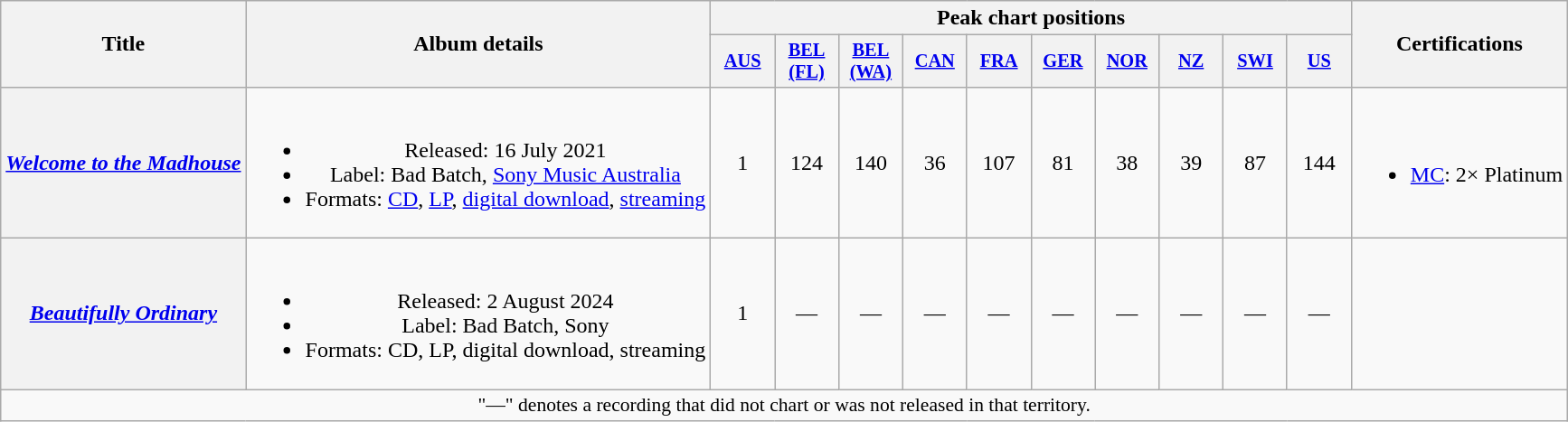<table class="wikitable plainrowheaders" style="text-align:center;">
<tr>
<th scope="col" rowspan="2">Title</th>
<th scope="col" rowspan="2">Album details</th>
<th scope="col" colspan="10">Peak chart positions</th>
<th scope="col" rowspan="2">Certifications</th>
</tr>
<tr>
<th scope="col" style="width:3em;font-size:85%;"><a href='#'>AUS</a><br></th>
<th scope="col" style="width:3em;font-size:85%;"><a href='#'>BEL<br>(FL)</a><br></th>
<th scope="col" style="width:3em;font-size:85%;"><a href='#'>BEL<br>(WA)</a><br></th>
<th scope="col" style="width:3em;font-size:85%;"><a href='#'>CAN</a><br></th>
<th scope="col" style="width:3em;font-size:85%;"><a href='#'>FRA</a><br></th>
<th scope="col" style="width:3em;font-size:85%;"><a href='#'>GER</a><br></th>
<th scope="col" style="width:3em;font-size:85%;"><a href='#'>NOR</a><br></th>
<th scope="col" style="width:3em;font-size:85%;"><a href='#'>NZ</a><br></th>
<th scope="col" style="width:3em;font-size:85%;"><a href='#'>SWI</a><br></th>
<th scope="col" style="width:3em;font-size:85%;"><a href='#'>US</a><br></th>
</tr>
<tr>
<th scope="row"><em><a href='#'>Welcome to the Madhouse</a></em></th>
<td><br><ul><li>Released: 16 July 2021</li><li>Label: Bad Batch, <a href='#'>Sony Music Australia</a></li><li>Formats: <a href='#'>CD</a>, <a href='#'>LP</a>, <a href='#'>digital download</a>, <a href='#'>streaming</a></li></ul></td>
<td>1</td>
<td>124</td>
<td>140</td>
<td>36</td>
<td>107</td>
<td>81</td>
<td>38</td>
<td>39</td>
<td>87</td>
<td>144</td>
<td><br><ul><li><a href='#'>MC</a>: 2× Platinum</li></ul></td>
</tr>
<tr>
<th scope="row"><em><a href='#'>Beautifully Ordinary</a></em></th>
<td><br><ul><li>Released: 2 August 2024</li><li>Label: Bad Batch, Sony</li><li>Formats: CD, LP, digital download, streaming</li></ul></td>
<td>1<br></td>
<td>—</td>
<td>—</td>
<td>—</td>
<td>—</td>
<td>—</td>
<td>—</td>
<td>—</td>
<td>—</td>
<td>—</td>
<td></td>
</tr>
<tr>
<td colspan="15" style="font-size:90%">"—" denotes a recording that did not chart or was not released in that territory.</td>
</tr>
</table>
